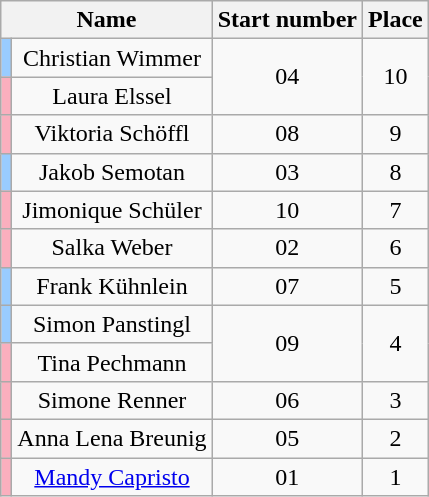<table class="wikitable sortable" style="text-align:center">
<tr>
<th colspan=2>Name</th>
<th>Start number</th>
<th>Place</th>
</tr>
<tr>
<td style="background:#9cf;"></td>
<td>Christian Wimmer</td>
<td rowspan=2>04</td>
<td rowspan=2>10</td>
</tr>
<tr>
<td style="background:#faafbe"></td>
<td>Laura Elssel</td>
</tr>
<tr>
<td style="background:#faafbe"></td>
<td>Viktoria Schöffl</td>
<td>08</td>
<td>9</td>
</tr>
<tr>
<td style="background:#9cf;"></td>
<td>Jakob Semotan</td>
<td>03</td>
<td>8</td>
</tr>
<tr>
<td style="background:#faafbe"></td>
<td>Jimonique Schüler</td>
<td>10</td>
<td>7</td>
</tr>
<tr>
<td style="background:#faafbe"></td>
<td>Salka Weber</td>
<td>02</td>
<td>6</td>
</tr>
<tr>
<td style="background:#9cf;"></td>
<td>Frank Kühnlein</td>
<td>07</td>
<td>5</td>
</tr>
<tr>
<td style="background:#9cf;"></td>
<td>Simon Panstingl</td>
<td rowspan=2>09</td>
<td rowspan=2>4</td>
</tr>
<tr>
<td style="background:#faafbe"></td>
<td>Tina Pechmann</td>
</tr>
<tr>
<td style="background:#faafbe"></td>
<td>Simone Renner</td>
<td>06</td>
<td>3</td>
</tr>
<tr>
<td style="background:#faafbe"></td>
<td>Anna Lena Breunig</td>
<td>05</td>
<td>2</td>
</tr>
<tr>
<td style="background:#faafbe"></td>
<td><a href='#'>Mandy Capristo</a></td>
<td>01</td>
<td>1</td>
</tr>
</table>
